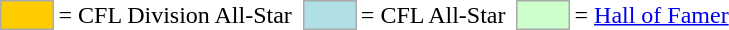<table>
<tr>
<td style="background-color:#FFCC00; border:1px solid #aaaaaa; width:2em;"></td>
<td>= CFL Division All-Star</td>
<td></td>
<td style="background-color:#B0E0E6; border:1px solid #aaaaaa; width:2em;"></td>
<td>= CFL All-Star</td>
<td></td>
<td style="background-color:#CCFFCC; border:1px solid #aaaaaa; width:2em;"></td>
<td>= <a href='#'>Hall of Famer</a></td>
</tr>
</table>
